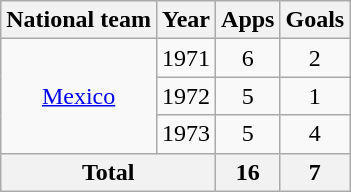<table class="wikitable" style="text-align:center">
<tr>
<th>National team</th>
<th>Year</th>
<th>Apps</th>
<th>Goals</th>
</tr>
<tr>
<td rowspan="3"><a href='#'>Mexico</a></td>
<td>1971</td>
<td>6</td>
<td>2</td>
</tr>
<tr>
<td>1972</td>
<td>5</td>
<td>1</td>
</tr>
<tr>
<td>1973</td>
<td>5</td>
<td>4</td>
</tr>
<tr>
<th colspan="2">Total</th>
<th>16</th>
<th>7</th>
</tr>
</table>
